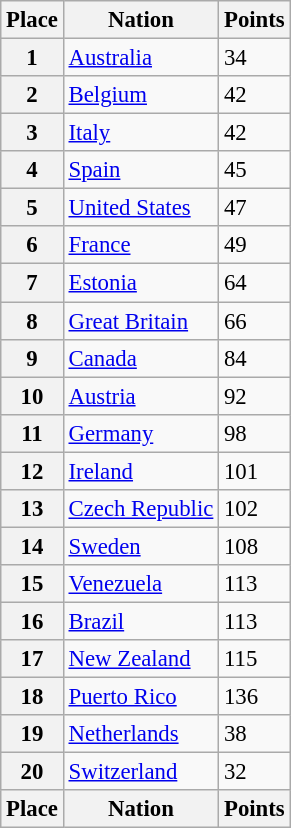<table class="wikitable" style="font-size: 95%">
<tr>
<th>Place</th>
<th>Nation</th>
<th>Points</th>
</tr>
<tr>
<th>1</th>
<td> <a href='#'>Australia</a></td>
<td>34</td>
</tr>
<tr>
<th>2</th>
<td> <a href='#'>Belgium</a></td>
<td>42</td>
</tr>
<tr>
<th>3</th>
<td> <a href='#'>Italy</a></td>
<td>42</td>
</tr>
<tr>
<th>4</th>
<td> <a href='#'>Spain</a></td>
<td>45</td>
</tr>
<tr>
<th>5</th>
<td> <a href='#'>United States</a></td>
<td>47</td>
</tr>
<tr>
<th>6</th>
<td> <a href='#'>France</a></td>
<td>49</td>
</tr>
<tr>
<th>7</th>
<td> <a href='#'>Estonia</a></td>
<td>64</td>
</tr>
<tr>
<th>8</th>
<td> <a href='#'>Great Britain</a></td>
<td>66</td>
</tr>
<tr>
<th>9</th>
<td> <a href='#'>Canada</a></td>
<td>84</td>
</tr>
<tr>
<th>10</th>
<td> <a href='#'>Austria</a></td>
<td>92</td>
</tr>
<tr>
<th>11</th>
<td> <a href='#'>Germany</a></td>
<td>98</td>
</tr>
<tr>
<th>12</th>
<td> <a href='#'>Ireland</a></td>
<td>101</td>
</tr>
<tr>
<th>13</th>
<td> <a href='#'>Czech Republic</a></td>
<td>102</td>
</tr>
<tr>
<th>14</th>
<td> <a href='#'>Sweden</a></td>
<td>108</td>
</tr>
<tr>
<th>15</th>
<td> <a href='#'>Venezuela</a></td>
<td>113</td>
</tr>
<tr>
<th>16</th>
<td> <a href='#'>Brazil</a></td>
<td>113</td>
</tr>
<tr>
<th>17</th>
<td> <a href='#'>New Zealand</a></td>
<td>115</td>
</tr>
<tr>
<th>18</th>
<td> <a href='#'>Puerto Rico</a></td>
<td>136</td>
</tr>
<tr>
<th>19</th>
<td> <a href='#'>Netherlands</a></td>
<td>38</td>
</tr>
<tr>
<th>20</th>
<td> <a href='#'>Switzerland</a></td>
<td>32</td>
</tr>
<tr>
<th>Place</th>
<th>Nation</th>
<th>Points</th>
</tr>
</table>
